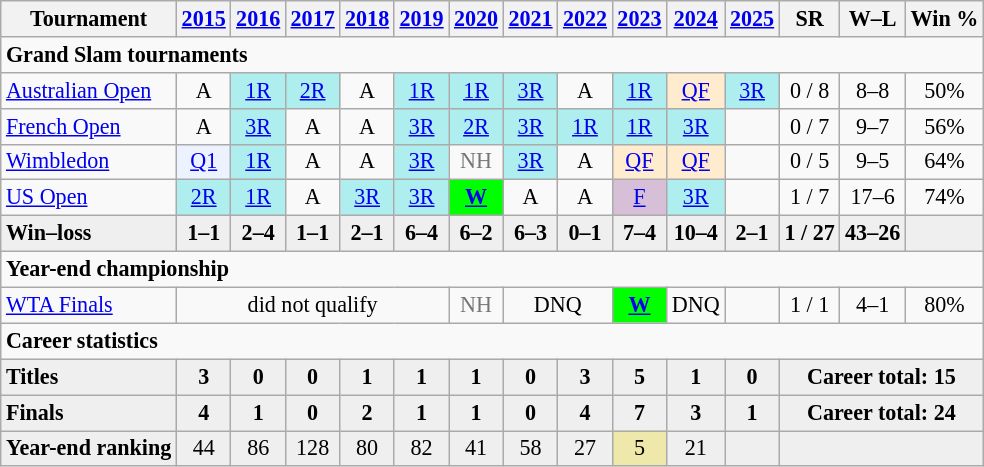<table class="wikitable nowrap" style="text-align:center; font-size:92%">
<tr>
<th>Tournament</th>
<th><a href='#'>2015</a></th>
<th><a href='#'>2016</a></th>
<th><a href='#'>2017</a></th>
<th><a href='#'>2018</a></th>
<th><a href='#'>2019</a></th>
<th><a href='#'>2020</a></th>
<th><a href='#'>2021</a></th>
<th><a href='#'>2022</a></th>
<th><a href='#'>2023</a></th>
<th><a href='#'>2024</a></th>
<th><a href='#'>2025</a></th>
<th>SR</th>
<th>W–L</th>
<th>Win %</th>
</tr>
<tr>
<td colspan=15 align="left"><strong>Grand Slam tournaments</strong></td>
</tr>
<tr>
<td align=left><a href='#'>Australian Open</a></td>
<td>A</td>
<td bgcolor=afeeee><a href='#'>1R</a></td>
<td bgcolor=afeeee><a href='#'>2R</a></td>
<td>A</td>
<td bgcolor=afeeee><a href='#'>1R</a></td>
<td bgcolor=afeeee><a href='#'>1R</a></td>
<td bgcolor=afeeee><a href='#'>3R</a></td>
<td>A</td>
<td bgcolor=afeeee><a href='#'>1R</a></td>
<td bgcolor=ffebcd><a href='#'>QF</a></td>
<td bgcolor=afeeee><a href='#'>3R</a></td>
<td>0 / 8</td>
<td>8–8</td>
<td>50%</td>
</tr>
<tr>
<td align=left><a href='#'>French Open</a></td>
<td>A</td>
<td bgcolor=afeeee><a href='#'>3R</a></td>
<td>A</td>
<td>A</td>
<td bgcolor=afeeee><a href='#'>3R</a></td>
<td bgcolor=afeeee><a href='#'>2R</a></td>
<td bgcolor=afeeee><a href='#'>3R</a></td>
<td bgcolor=afeeee><a href='#'>1R</a></td>
<td bgcolor=afeeee><a href='#'>1R</a></td>
<td bgcolor=afeeee><a href='#'>3R</a></td>
<td></td>
<td>0 / 7</td>
<td>9–7</td>
<td>56%</td>
</tr>
<tr>
<td align=left><a href='#'>Wimbledon</a></td>
<td bgcolor=ecf2ff><a href='#'>Q1</a></td>
<td bgcolor=afeeee><a href='#'>1R</a></td>
<td>A</td>
<td>A</td>
<td bgcolor=afeeee><a href='#'>3R</a></td>
<td style=color:#767676>NH</td>
<td bgcolor=afeeee><a href='#'>3R</a></td>
<td>A</td>
<td bgcolor=ffebcd><a href='#'>QF</a></td>
<td bgcolor=ffebcd><a href='#'>QF</a></td>
<td></td>
<td>0 / 5</td>
<td>9–5</td>
<td>64%</td>
</tr>
<tr>
<td align=left><a href='#'>US Open</a></td>
<td bgcolor=afeeee><a href='#'>2R</a></td>
<td bgcolor=afeeee><a href='#'>1R</a></td>
<td>A</td>
<td bgcolor=afeeee><a href='#'>3R</a></td>
<td bgcolor=afeeee><a href='#'>3R</a></td>
<td bgcolor=lime><a href='#'><strong>W</strong></a></td>
<td>A</td>
<td>A</td>
<td bgcolor=thistle><a href='#'>F</a></td>
<td bgcolor=afeeee><a href='#'>3R</a></td>
<td></td>
<td>1 / 7</td>
<td>17–6</td>
<td>74%</td>
</tr>
<tr style=font-weight:bold;background:#efefef>
<td align=left>Win–loss</td>
<td>1–1</td>
<td>2–4</td>
<td>1–1</td>
<td>2–1</td>
<td>6–4</td>
<td>6–2</td>
<td>6–3</td>
<td>0–1</td>
<td>7–4</td>
<td>10–4</td>
<td>2–1</td>
<td>1 / 27</td>
<td>43–26</td>
<td></td>
</tr>
<tr>
<td colspan=15 align="left"><strong>Year-end championship</strong></td>
</tr>
<tr>
<td align=left><a href='#'>WTA Finals</a></td>
<td colspan=5>did not qualify</td>
<td style=color:#767676>NH</td>
<td colspan=2>DNQ</td>
<td bgcolor=lime><a href='#'><strong>W</strong></a></td>
<td>DNQ</td>
<td></td>
<td>1 / 1</td>
<td>4–1</td>
<td>80%</td>
</tr>
<tr>
<td colspan=15 align=left><strong>Career statistics</strong></td>
</tr>
<tr style=font-weight:bold;background:#efefef>
<td align=left>Titles</td>
<td>3</td>
<td>0</td>
<td>0</td>
<td>1</td>
<td>1</td>
<td>1</td>
<td>0</td>
<td>3</td>
<td>5</td>
<td>1</td>
<td>0</td>
<td colspan=3>Career total: 15</td>
</tr>
<tr style=font-weight:bold;background:#efefef>
<td align=left>Finals</td>
<td>4</td>
<td>1</td>
<td>0</td>
<td>2</td>
<td>1</td>
<td>1</td>
<td>0</td>
<td>4</td>
<td>7</td>
<td>3</td>
<td>1</td>
<td colspan=3>Career total: 24</td>
</tr>
<tr bgcolor=efefef>
<td align=left><strong>Year-end ranking</strong></td>
<td>44</td>
<td>86</td>
<td>128</td>
<td>80</td>
<td>82</td>
<td>41</td>
<td>58</td>
<td>27</td>
<td bgcolor=eee8aa>5</td>
<td>21</td>
<td></td>
<td colspan=3></td>
</tr>
</table>
